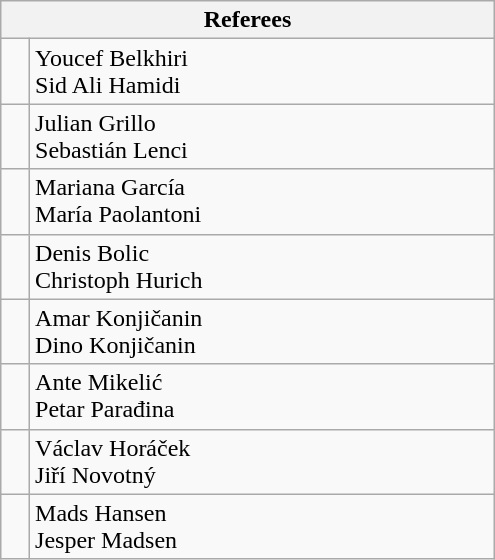<table class="wikitable" style="width: 330px;">
<tr>
<th colspan="2">Referees</th>
</tr>
<tr>
<td></td>
<td>Youcef Belkhiri<br>Sid Ali Hamidi</td>
</tr>
<tr>
<td></td>
<td>Julian Grillo<br>Sebastián Lenci</td>
</tr>
<tr>
<td></td>
<td>Mariana García<br>María Paolantoni</td>
</tr>
<tr>
<td></td>
<td>Denis Bolic<br>Christoph Hurich</td>
</tr>
<tr>
<td></td>
<td>Amar Konjičanin<br>Dino Konjičanin</td>
</tr>
<tr>
<td></td>
<td>Ante Mikelić<br>Petar Parađina</td>
</tr>
<tr>
<td></td>
<td>Václav Horáček<br>Jiří Novotný</td>
</tr>
<tr>
<td></td>
<td>Mads Hansen<br>Jesper Madsen</td>
</tr>
</table>
